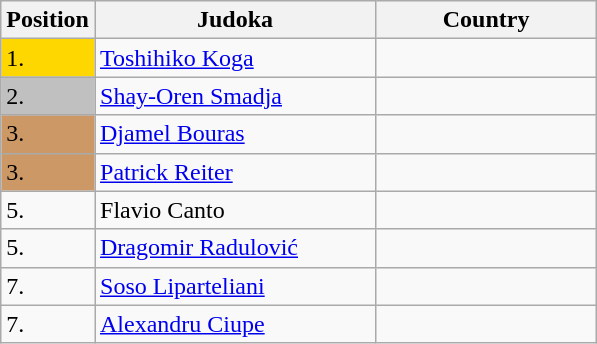<table class=wikitable>
<tr>
<th>Position</th>
<th width=180>Judoka</th>
<th width=140>Country</th>
</tr>
<tr>
<td bgcolor=gold>1.</td>
<td><a href='#'>Toshihiko Koga</a></td>
<td></td>
</tr>
<tr>
<td bgcolor=silver>2.</td>
<td><a href='#'>Shay-Oren Smadja</a></td>
<td></td>
</tr>
<tr>
<td bgcolor=CC9966>3.</td>
<td><a href='#'>Djamel Bouras</a></td>
<td></td>
</tr>
<tr>
<td bgcolor=CC9966>3.</td>
<td><a href='#'>Patrick Reiter</a></td>
<td></td>
</tr>
<tr>
<td>5.</td>
<td>Flavio Canto</td>
<td></td>
</tr>
<tr>
<td>5.</td>
<td><a href='#'>Dragomir Radulović</a></td>
<td></td>
</tr>
<tr>
<td>7.</td>
<td><a href='#'>Soso Liparteliani</a></td>
<td></td>
</tr>
<tr>
<td>7.</td>
<td><a href='#'>Alexandru Ciupe</a></td>
<td></td>
</tr>
</table>
